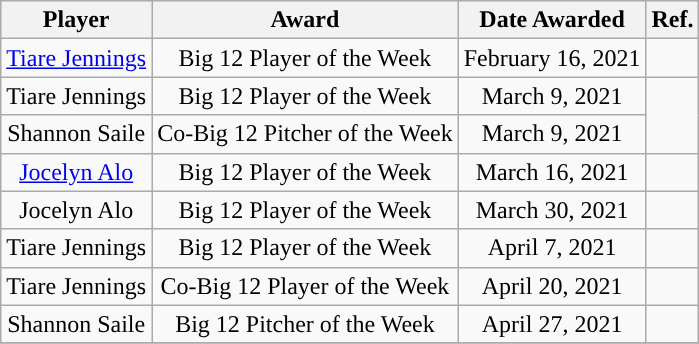<table class="wikitable sortable sortable" style="text-align: center">
<tr align=center>
<th>Player</th>
<th>Award</th>
<th>Date Awarded</th>
<th>Ref.</th>
</tr>
<tr>
<td><a href='#'>Tiare Jennings</a></td>
<td>Big 12 Player of the Week</td>
<td>February 16, 2021</td>
<td></td>
</tr>
<tr>
<td>Tiare Jennings</td>
<td>Big 12 Player of the Week</td>
<td>March 9, 2021</td>
<td rowspan="2"></td>
</tr>
<tr>
<td>Shannon Saile</td>
<td>Co-Big 12 Pitcher of the Week</td>
<td>March 9, 2021</td>
</tr>
<tr>
<td><a href='#'>Jocelyn Alo</a></td>
<td>Big 12 Player of the Week</td>
<td>March 16, 2021</td>
<td></td>
</tr>
<tr>
<td>Jocelyn Alo</td>
<td>Big 12 Player of the Week</td>
<td>March 30, 2021</td>
<td></td>
</tr>
<tr>
<td>Tiare Jennings</td>
<td>Big 12 Player of the Week</td>
<td>April 7, 2021</td>
<td></td>
</tr>
<tr>
<td>Tiare Jennings</td>
<td>Co-Big 12 Player of the Week</td>
<td>April 20, 2021</td>
<td></td>
</tr>
<tr>
<td>Shannon Saile</td>
<td>Big 12 Pitcher of the Week</td>
<td>April 27, 2021</td>
<td></td>
</tr>
<tr>
</tr>
</table>
